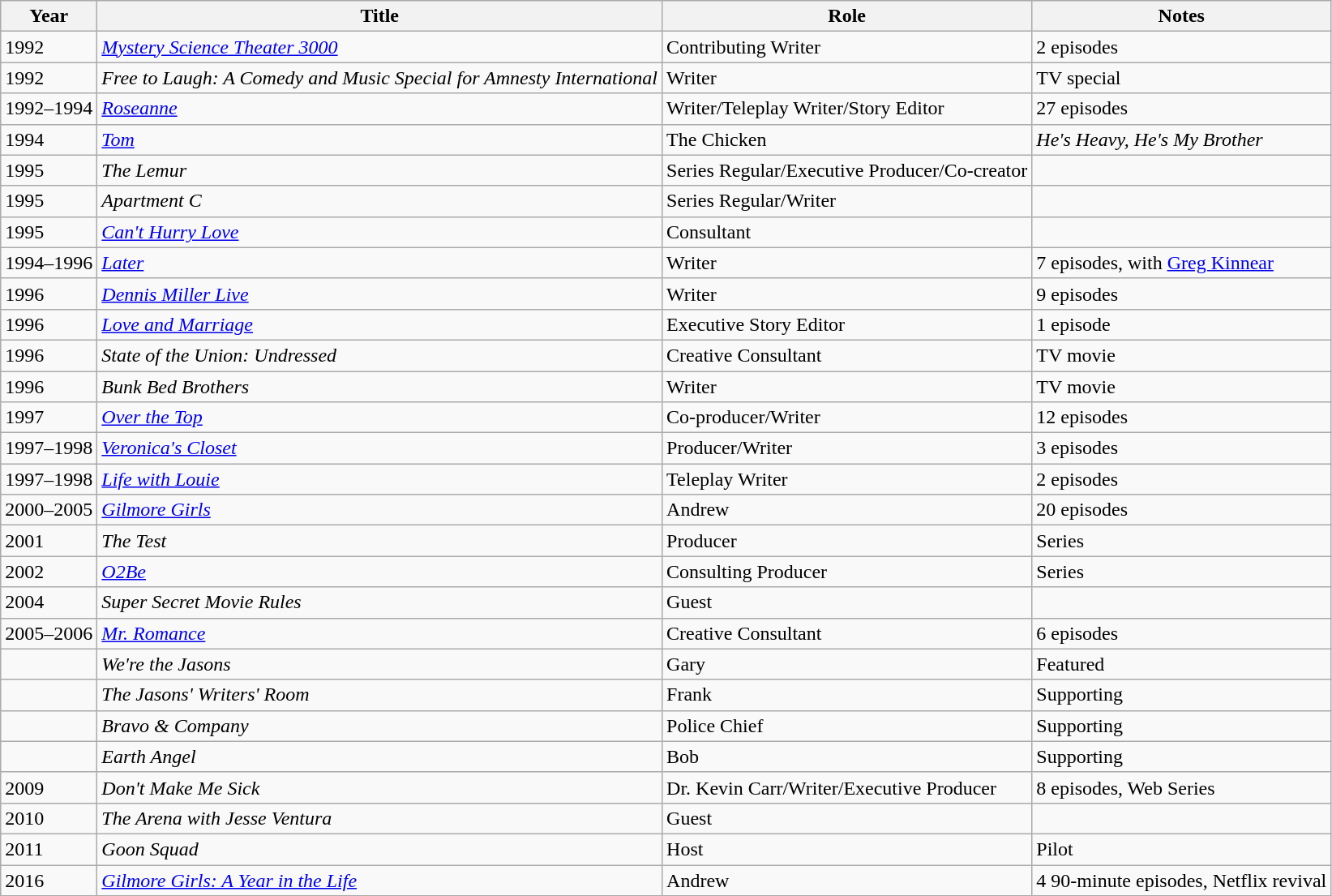<table class="wikitable sortable">
<tr>
<th>Year</th>
<th>Title</th>
<th>Role</th>
<th class="unsortable">Notes</th>
</tr>
<tr>
<td>1992</td>
<td><em><a href='#'>Mystery Science Theater 3000</a></em></td>
<td>Contributing Writer</td>
<td>2 episodes</td>
</tr>
<tr>
<td>1992</td>
<td><em>Free to Laugh: A Comedy and Music Special for Amnesty International</em></td>
<td>Writer</td>
<td>TV special</td>
</tr>
<tr>
<td>1992–1994</td>
<td><em><a href='#'>Roseanne</a></em></td>
<td>Writer/Teleplay Writer/Story Editor</td>
<td>27 episodes</td>
</tr>
<tr>
<td>1994</td>
<td><em><a href='#'>Tom</a></em></td>
<td>The Chicken</td>
<td><em>He's Heavy, He's My Brother</em></td>
</tr>
<tr>
<td>1995</td>
<td><em>The Lemur</em></td>
<td>Series Regular/Executive Producer/Co-creator</td>
<td></td>
</tr>
<tr>
<td>1995</td>
<td><em>Apartment C</em></td>
<td>Series Regular/Writer</td>
<td></td>
</tr>
<tr>
<td>1995</td>
<td><em><a href='#'>Can't Hurry Love</a></em></td>
<td>Consultant</td>
<td></td>
</tr>
<tr>
<td>1994–1996</td>
<td><em><a href='#'>Later</a></em></td>
<td>Writer</td>
<td>7 episodes, with <a href='#'>Greg Kinnear</a></td>
</tr>
<tr>
<td>1996</td>
<td><em><a href='#'>Dennis Miller Live</a></em></td>
<td>Writer</td>
<td>9 episodes</td>
</tr>
<tr>
<td>1996</td>
<td><em><a href='#'>Love and Marriage</a></em></td>
<td>Executive Story Editor</td>
<td>1 episode</td>
</tr>
<tr>
<td>1996</td>
<td><em>State of the Union: Undressed</em></td>
<td>Creative Consultant</td>
<td>TV movie</td>
</tr>
<tr>
<td>1996</td>
<td><em>Bunk Bed Brothers</em></td>
<td>Writer</td>
<td>TV movie</td>
</tr>
<tr>
<td>1997</td>
<td><em><a href='#'>Over the Top</a></em></td>
<td>Co-producer/Writer</td>
<td>12 episodes</td>
</tr>
<tr>
<td>1997–1998</td>
<td><em><a href='#'>Veronica's Closet</a></em></td>
<td>Producer/Writer</td>
<td>3 episodes</td>
</tr>
<tr>
<td>1997–1998</td>
<td><em><a href='#'>Life with Louie</a></em></td>
<td>Teleplay Writer</td>
<td>2 episodes</td>
</tr>
<tr>
<td>2000–2005</td>
<td><em><a href='#'>Gilmore Girls</a></em></td>
<td>Andrew</td>
<td>20 episodes</td>
</tr>
<tr>
<td>2001</td>
<td><em>The Test</em></td>
<td>Producer</td>
<td>Series</td>
</tr>
<tr>
<td>2002</td>
<td><em><a href='#'>O2Be</a></em></td>
<td>Consulting Producer</td>
<td>Series</td>
</tr>
<tr>
<td>2004</td>
<td><em>Super Secret Movie Rules</em></td>
<td>Guest</td>
<td></td>
</tr>
<tr>
<td>2005–2006</td>
<td><em><a href='#'>Mr. Romance</a></em></td>
<td>Creative Consultant</td>
<td>6 episodes</td>
</tr>
<tr>
<td></td>
<td><em>We're the Jasons</em></td>
<td>Gary</td>
<td>Featured</td>
</tr>
<tr>
<td></td>
<td><em>The Jasons' Writers' Room</em></td>
<td>Frank</td>
<td>Supporting</td>
</tr>
<tr>
<td></td>
<td><em>Bravo & Company</em></td>
<td>Police Chief</td>
<td>Supporting</td>
</tr>
<tr>
<td></td>
<td><em>Earth Angel</em></td>
<td>Bob</td>
<td>Supporting</td>
</tr>
<tr>
<td>2009</td>
<td><em>Don't Make Me Sick</em></td>
<td>Dr. Kevin Carr/Writer/Executive Producer</td>
<td>8 episodes, Web Series</td>
</tr>
<tr>
<td>2010</td>
<td><em>The Arena with Jesse Ventura</em></td>
<td>Guest</td>
<td></td>
</tr>
<tr>
<td>2011</td>
<td><em>Goon Squad</em></td>
<td>Host</td>
<td>Pilot</td>
</tr>
<tr>
<td>2016</td>
<td><em><a href='#'>Gilmore Girls: A Year in the Life</a></em></td>
<td>Andrew</td>
<td>4 90-minute episodes, Netflix revival</td>
</tr>
</table>
